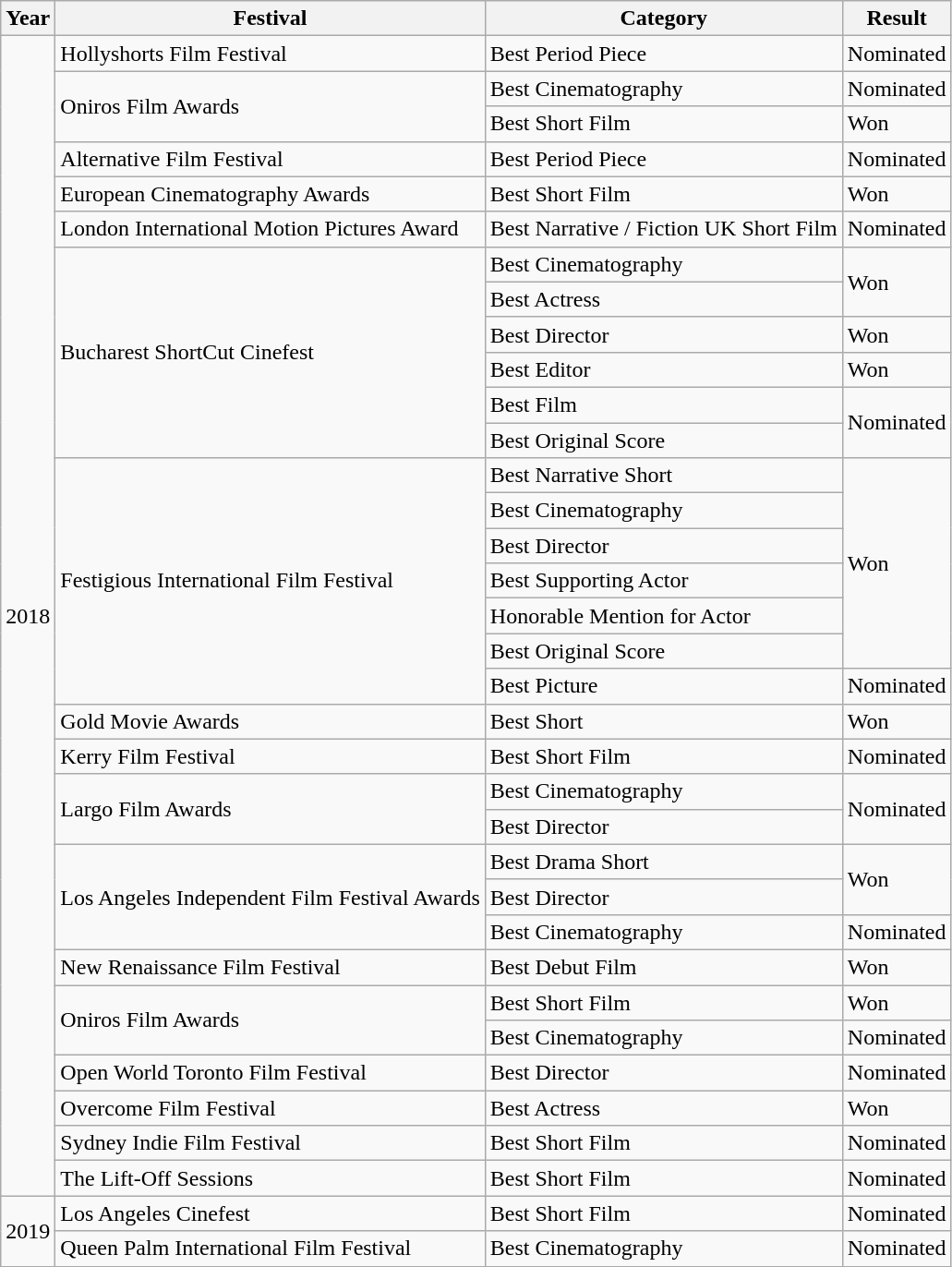<table class="wikitable sortable">
<tr>
<th>Year</th>
<th>Festival</th>
<th>Category</th>
<th>Result</th>
</tr>
<tr>
<td rowspan="33">2018</td>
<td>Hollyshorts Film Festival</td>
<td>Best Period Piece</td>
<td>Nominated</td>
</tr>
<tr>
<td rowspan="2">Oniros Film Awards</td>
<td>Best Cinematography</td>
<td>Nominated</td>
</tr>
<tr>
<td>Best Short Film</td>
<td>Won</td>
</tr>
<tr>
<td>Alternative Film Festival</td>
<td>Best Period Piece</td>
<td>Nominated</td>
</tr>
<tr>
<td>European Cinematography Awards</td>
<td>Best Short Film</td>
<td>Won</td>
</tr>
<tr>
<td>London International Motion Pictures Award</td>
<td>Best Narrative / Fiction UK Short Film</td>
<td>Nominated</td>
</tr>
<tr>
<td rowspan="6">Bucharest ShortCut Cinefest</td>
<td>Best Cinematography</td>
<td rowspan="2">Won</td>
</tr>
<tr>
<td>Best Actress</td>
</tr>
<tr>
<td>Best Director</td>
<td>Won</td>
</tr>
<tr>
<td>Best Editor</td>
<td>Won</td>
</tr>
<tr>
<td>Best Film</td>
<td rowspan="2">Nominated</td>
</tr>
<tr>
<td>Best Original Score</td>
</tr>
<tr>
<td rowspan="7">Festigious International Film Festival</td>
<td>Best Narrative Short</td>
<td rowspan="6">Won</td>
</tr>
<tr>
<td>Best Cinematography</td>
</tr>
<tr>
<td>Best Director</td>
</tr>
<tr>
<td>Best Supporting Actor</td>
</tr>
<tr>
<td>Honorable Mention for Actor</td>
</tr>
<tr>
<td>Best Original Score</td>
</tr>
<tr>
<td>Best Picture</td>
<td>Nominated</td>
</tr>
<tr>
<td>Gold Movie Awards</td>
<td>Best Short</td>
<td>Won</td>
</tr>
<tr>
<td>Kerry Film Festival</td>
<td>Best Short Film</td>
<td>Nominated</td>
</tr>
<tr>
<td rowspan="2">Largo Film Awards</td>
<td>Best Cinematography</td>
<td rowspan="2">Nominated</td>
</tr>
<tr>
<td>Best Director</td>
</tr>
<tr>
<td rowspan="3">Los Angeles Independent Film Festival Awards</td>
<td>Best Drama Short</td>
<td rowspan="2">Won</td>
</tr>
<tr>
<td>Best Director</td>
</tr>
<tr>
<td>Best Cinematography</td>
<td>Nominated</td>
</tr>
<tr>
<td>New Renaissance Film Festival</td>
<td>Best Debut Film</td>
<td>Won</td>
</tr>
<tr>
<td rowspan="2">Oniros Film Awards</td>
<td>Best Short Film</td>
<td>Won</td>
</tr>
<tr>
<td>Best Cinematography</td>
<td>Nominated</td>
</tr>
<tr>
<td>Open World Toronto Film Festival</td>
<td>Best Director</td>
<td>Nominated</td>
</tr>
<tr>
<td>Overcome Film Festival</td>
<td>Best Actress</td>
<td>Won</td>
</tr>
<tr>
<td>Sydney Indie Film Festival</td>
<td>Best Short Film</td>
<td>Nominated</td>
</tr>
<tr>
<td>The Lift-Off Sessions</td>
<td>Best Short Film</td>
<td>Nominated</td>
</tr>
<tr>
<td rowspan="2">2019</td>
<td>Los Angeles Cinefest</td>
<td>Best Short Film</td>
<td>Nominated</td>
</tr>
<tr>
<td>Queen Palm International Film Festival</td>
<td>Best Cinematography</td>
<td>Nominated</td>
</tr>
</table>
